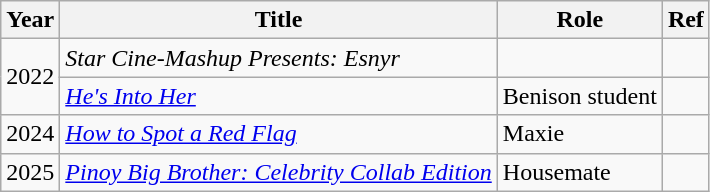<table class="wikitable sortable">
<tr>
<th>Year</th>
<th>Title</th>
<th>Role</th>
<th>Ref</th>
</tr>
<tr>
<td rowspan=2>2022</td>
<td><em>Star Cine-Mashup Presents: Esnyr</em></td>
<td></td>
<td align="center"></td>
</tr>
<tr>
<td><em><a href='#'>He's Into Her</a></em></td>
<td>Benison student</td>
<td align="center"></td>
</tr>
<tr>
<td>2024</td>
<td><em><a href='#'>How to Spot a Red Flag</a></em></td>
<td>Maxie</td>
<td></td>
</tr>
<tr>
<td>2025</td>
<td><em><a href='#'>Pinoy Big Brother: Celebrity Collab Edition</a></td>
<td>Housemate</td>
<td align="center"></td>
</tr>
</table>
